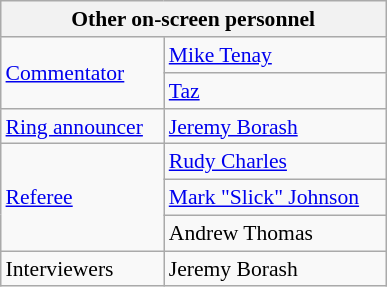<table align="right" class="wikitable" style="border:1px; font-size:90%; margin-left:1em;">
<tr>
<th colspan="2" width="250"><strong>Other on-screen personnel</strong></th>
</tr>
<tr>
<td rowspan=2><a href='#'>Commentator</a></td>
<td><a href='#'>Mike Tenay</a></td>
</tr>
<tr>
<td><a href='#'>Taz</a></td>
</tr>
<tr>
<td><a href='#'>Ring announcer</a></td>
<td><a href='#'>Jeremy Borash</a></td>
</tr>
<tr>
<td rowspan=3><a href='#'>Referee</a></td>
<td><a href='#'>Rudy Charles</a></td>
</tr>
<tr>
<td><a href='#'>Mark "Slick" Johnson</a></td>
</tr>
<tr>
<td>Andrew Thomas</td>
</tr>
<tr>
<td rowspan=1>Interviewers</td>
<td>Jeremy Borash</td>
</tr>
<tr>
</tr>
</table>
